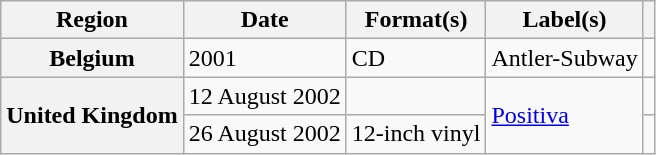<table class="wikitable plainrowheaders">
<tr>
<th scope="col">Region</th>
<th scope="col">Date</th>
<th scope="col">Format(s)</th>
<th scope="col">Label(s)</th>
<th scope="col"></th>
</tr>
<tr>
<th scope="row">Belgium</th>
<td>2001</td>
<td>CD</td>
<td>Antler-Subway</td>
<td></td>
</tr>
<tr>
<th scope="row" rowspan="2">United Kingdom</th>
<td>12 August 2002</td>
<td></td>
<td rowspan="2"><a href='#'>Positiva</a></td>
<td></td>
</tr>
<tr>
<td>26 August 2002</td>
<td>12-inch vinyl</td>
<td></td>
</tr>
</table>
